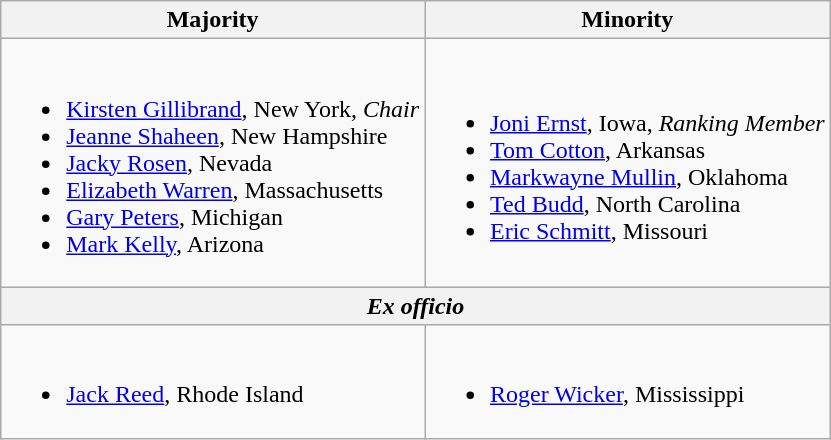<table class=wikitable>
<tr>
<th>Majority</th>
<th>Minority</th>
</tr>
<tr>
<td><br><ul><li><a href='#'>Kirsten Gillibrand</a>, New York, <em>Chair</em></li><li><a href='#'>Jeanne Shaheen</a>, New Hampshire</li><li><a href='#'>Jacky Rosen</a>, Nevada</li><li><a href='#'>Elizabeth Warren</a>, Massachusetts</li><li><a href='#'>Gary Peters</a>, Michigan</li><li><a href='#'>Mark Kelly</a>, Arizona</li></ul></td>
<td><br><ul><li><a href='#'>Joni Ernst</a>, Iowa, <em>Ranking Member</em></li><li><a href='#'>Tom Cotton</a>, Arkansas</li><li><a href='#'>Markwayne Mullin</a>, Oklahoma</li><li><a href='#'>Ted Budd</a>, North Carolina</li><li><a href='#'>Eric Schmitt</a>, Missouri</li></ul></td>
</tr>
<tr>
<th colspan=2><em>Ex officio</em></th>
</tr>
<tr>
<td><br><ul><li><a href='#'>Jack Reed</a>, Rhode Island</li></ul></td>
<td><br><ul><li><a href='#'>Roger Wicker</a>, Mississippi</li></ul></td>
</tr>
</table>
